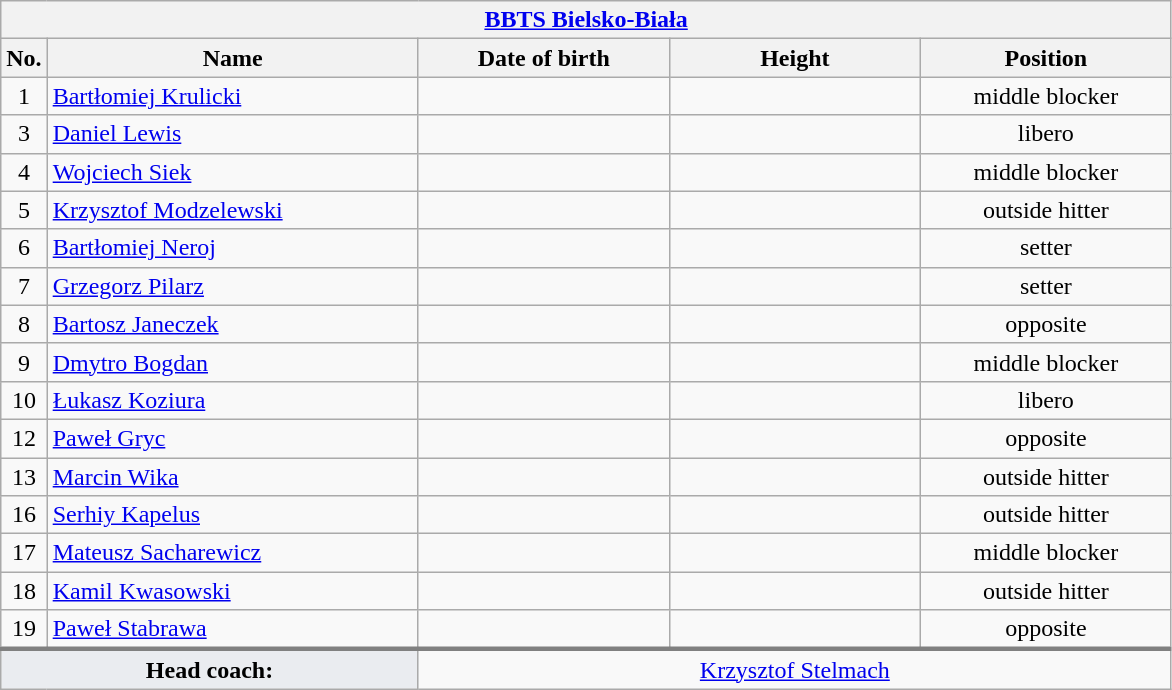<table class="wikitable collapsible collapsed" style="font-size:100%; text-align:center">
<tr>
<th colspan=5 style="width:30em"><a href='#'>BBTS Bielsko-Biała</a></th>
</tr>
<tr>
<th>No.</th>
<th style="width:15em">Name</th>
<th style="width:10em">Date of birth</th>
<th style="width:10em">Height</th>
<th style="width:10em">Position</th>
</tr>
<tr>
<td>1</td>
<td align=left> <a href='#'>Bartłomiej Krulicki</a></td>
<td align=right></td>
<td></td>
<td>middle blocker</td>
</tr>
<tr>
<td>3</td>
<td align=left> <a href='#'>Daniel Lewis</a></td>
<td align=right></td>
<td></td>
<td>libero</td>
</tr>
<tr>
<td>4</td>
<td align=left> <a href='#'>Wojciech Siek</a></td>
<td align=right></td>
<td></td>
<td>middle blocker</td>
</tr>
<tr>
<td>5</td>
<td align=left> <a href='#'>Krzysztof Modzelewski</a></td>
<td align=right></td>
<td></td>
<td>outside hitter</td>
</tr>
<tr>
<td>6</td>
<td align=left> <a href='#'>Bartłomiej Neroj</a></td>
<td align=right></td>
<td></td>
<td>setter</td>
</tr>
<tr>
<td>7</td>
<td align=left> <a href='#'>Grzegorz Pilarz</a></td>
<td align=right></td>
<td></td>
<td>setter</td>
</tr>
<tr>
<td>8</td>
<td align=left> <a href='#'>Bartosz Janeczek</a></td>
<td align=right></td>
<td></td>
<td>opposite</td>
</tr>
<tr>
<td>9</td>
<td align=left> <a href='#'>Dmytro Bogdan</a></td>
<td align=right></td>
<td></td>
<td>middle blocker</td>
</tr>
<tr>
<td>10</td>
<td align=left> <a href='#'>Łukasz Koziura</a></td>
<td align=right></td>
<td></td>
<td>libero</td>
</tr>
<tr>
<td>12</td>
<td align=left> <a href='#'>Paweł Gryc</a></td>
<td align=right></td>
<td></td>
<td>opposite</td>
</tr>
<tr>
<td>13</td>
<td align=left> <a href='#'>Marcin Wika</a></td>
<td align=right></td>
<td></td>
<td>outside hitter</td>
</tr>
<tr>
<td>16</td>
<td align=left> <a href='#'>Serhiy Kapelus</a></td>
<td align=right></td>
<td></td>
<td>outside hitter</td>
</tr>
<tr>
<td>17</td>
<td align=left> <a href='#'>Mateusz Sacharewicz</a></td>
<td align=right></td>
<td></td>
<td>middle blocker</td>
</tr>
<tr>
<td>18</td>
<td align=left> <a href='#'>Kamil Kwasowski</a></td>
<td align=right></td>
<td></td>
<td>outside hitter</td>
</tr>
<tr>
<td>19</td>
<td align=left> <a href='#'>Paweł Stabrawa</a></td>
<td align=right></td>
<td></td>
<td>opposite</td>
</tr>
<tr style="border-top: 3px solid grey">
<td colspan=2 style="background:#EAECF0"><strong>Head coach:</strong></td>
<td colspan=3> <a href='#'>Krzysztof Stelmach</a></td>
</tr>
</table>
